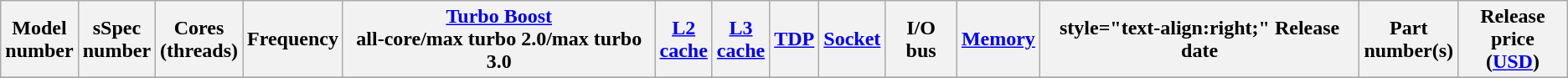<table class="wikitable">
<tr>
<th>Model<br>number</th>
<th>sSpec<br>number</th>
<th>Cores<br>(threads)</th>
<th>Frequency</th>
<th><a href='#'>Turbo Boost</a><br>all-core/max turbo 2.0/max turbo 3.0</th>
<th><a href='#'>L2<br>cache</a></th>
<th><a href='#'>L3<br>cache</a></th>
<th><a href='#'>TDP</a></th>
<th><a href='#'>Socket</a></th>
<th>I/O bus</th>
<th><a href='#'>Memory</a></th>
<th>style="text-align:right;"  Release date</th>
<th>Part<br>number(s)</th>
<th>Release<br>price (<a href='#'>USD</a>)<br></th>
</tr>
<tr>
</tr>
</table>
